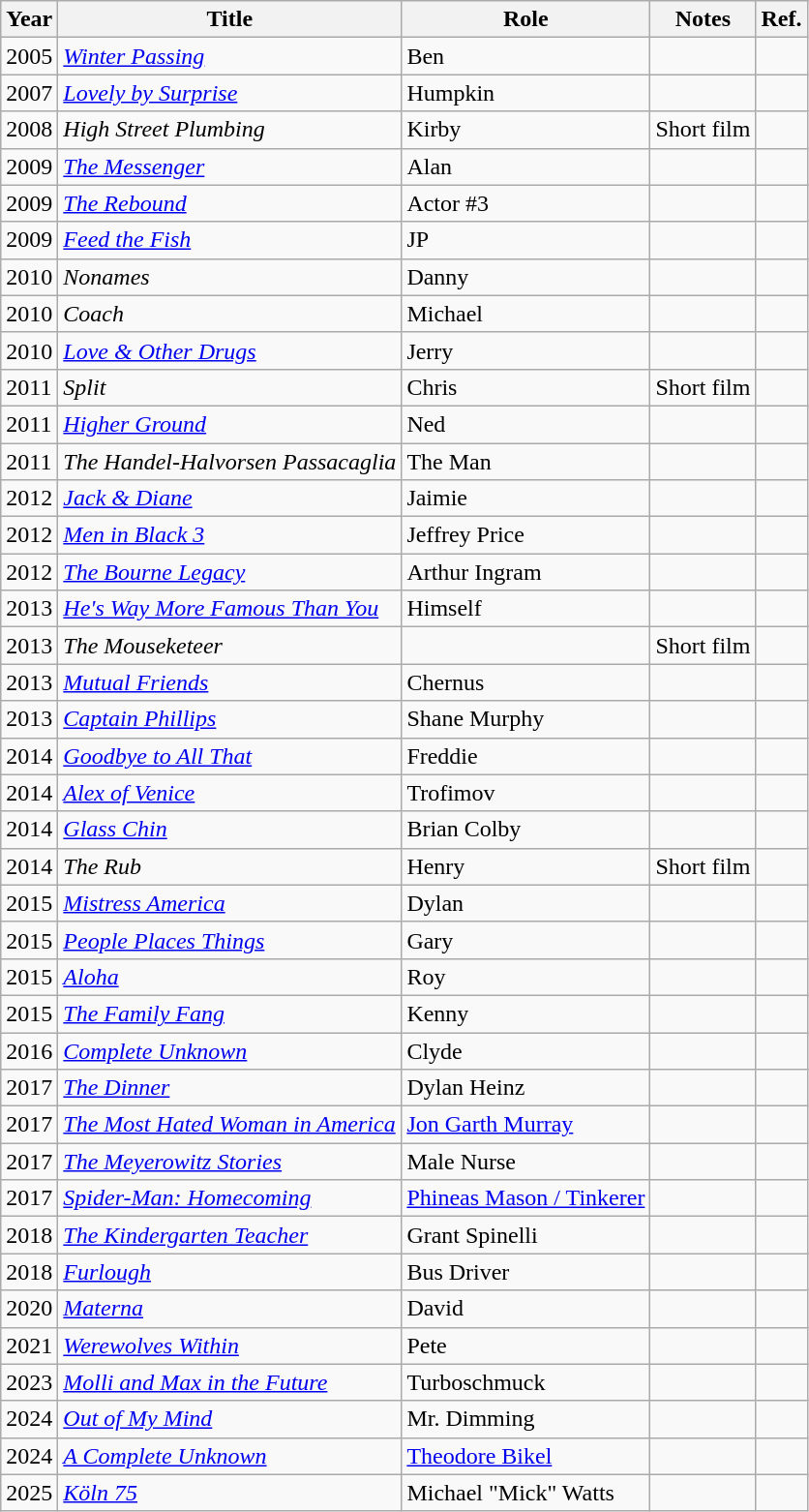<table class="wikitable sortable">
<tr>
<th>Year</th>
<th>Title</th>
<th>Role</th>
<th class="unsortable">Notes</th>
<th>Ref.</th>
</tr>
<tr>
<td>2005</td>
<td><em><a href='#'>Winter Passing</a></em></td>
<td>Ben</td>
<td></td>
<td></td>
</tr>
<tr>
<td>2007</td>
<td><em><a href='#'>Lovely by Surprise</a></em></td>
<td>Humpkin</td>
<td></td>
<td></td>
</tr>
<tr>
<td>2008</td>
<td><em>High Street Plumbing</em></td>
<td>Kirby</td>
<td>Short film</td>
<td></td>
</tr>
<tr>
<td>2009</td>
<td><em><a href='#'>The Messenger</a></em></td>
<td>Alan</td>
<td></td>
<td></td>
</tr>
<tr>
<td>2009</td>
<td><em><a href='#'>The Rebound</a></em></td>
<td>Actor #3</td>
<td></td>
<td></td>
</tr>
<tr>
<td>2009</td>
<td><em><a href='#'>Feed the Fish</a></em></td>
<td>JP</td>
<td></td>
<td></td>
</tr>
<tr>
<td>2010</td>
<td><em>Nonames</em></td>
<td>Danny</td>
<td></td>
<td></td>
</tr>
<tr>
<td>2010</td>
<td><em>Coach</em></td>
<td>Michael</td>
<td></td>
<td></td>
</tr>
<tr>
<td>2010</td>
<td><em><a href='#'>Love & Other Drugs</a></em></td>
<td>Jerry</td>
<td></td>
<td></td>
</tr>
<tr>
<td>2011</td>
<td><em>Split</em></td>
<td>Chris</td>
<td>Short film</td>
<td></td>
</tr>
<tr>
<td>2011</td>
<td><em><a href='#'>Higher Ground</a></em></td>
<td>Ned</td>
<td></td>
<td></td>
</tr>
<tr>
<td>2011</td>
<td><em>The Handel-Halvorsen Passacaglia</em></td>
<td>The Man</td>
<td></td>
<td></td>
</tr>
<tr>
<td>2012</td>
<td><em><a href='#'>Jack & Diane</a></em></td>
<td>Jaimie</td>
<td></td>
<td></td>
</tr>
<tr>
<td>2012</td>
<td><em><a href='#'>Men in Black 3</a></em></td>
<td>Jeffrey Price</td>
<td></td>
<td></td>
</tr>
<tr>
<td>2012</td>
<td><em><a href='#'>The Bourne Legacy</a></em></td>
<td>Arthur Ingram</td>
<td></td>
<td></td>
</tr>
<tr>
<td>2013</td>
<td><em><a href='#'>He's Way More Famous Than You</a></em></td>
<td>Himself</td>
<td></td>
<td></td>
</tr>
<tr>
<td>2013</td>
<td><em>The Mouseketeer</em></td>
<td></td>
<td>Short film</td>
<td></td>
</tr>
<tr>
<td>2013</td>
<td><em><a href='#'>Mutual Friends</a></em></td>
<td>Chernus</td>
<td></td>
<td></td>
</tr>
<tr>
<td>2013</td>
<td><em><a href='#'>Captain Phillips</a></em></td>
<td>Shane Murphy</td>
<td></td>
<td></td>
</tr>
<tr>
<td>2014</td>
<td><em><a href='#'>Goodbye to All That</a></em></td>
<td>Freddie</td>
<td></td>
<td></td>
</tr>
<tr>
<td>2014</td>
<td><em><a href='#'>Alex of Venice</a></em></td>
<td>Trofimov</td>
<td></td>
<td></td>
</tr>
<tr>
<td>2014</td>
<td><em><a href='#'>Glass Chin</a></em></td>
<td>Brian Colby</td>
<td></td>
<td></td>
</tr>
<tr>
<td>2014</td>
<td><em>The Rub</em></td>
<td>Henry</td>
<td>Short film</td>
<td></td>
</tr>
<tr>
<td>2015</td>
<td><em><a href='#'>Mistress America</a></em></td>
<td>Dylan</td>
<td></td>
<td></td>
</tr>
<tr>
<td>2015</td>
<td><em><a href='#'>People Places Things</a></em></td>
<td>Gary</td>
<td></td>
<td></td>
</tr>
<tr>
<td>2015</td>
<td><em><a href='#'>Aloha</a></em></td>
<td>Roy</td>
<td></td>
<td></td>
</tr>
<tr>
<td>2015</td>
<td><em><a href='#'>The Family Fang</a></em></td>
<td>Kenny</td>
<td></td>
<td></td>
</tr>
<tr>
<td>2016</td>
<td><em><a href='#'>Complete Unknown</a></em></td>
<td>Clyde</td>
<td></td>
<td></td>
</tr>
<tr>
<td>2017</td>
<td><em><a href='#'>The Dinner</a></em></td>
<td>Dylan Heinz</td>
<td></td>
<td></td>
</tr>
<tr>
<td>2017</td>
<td><em><a href='#'>The Most Hated Woman in America</a></em></td>
<td><a href='#'>Jon Garth Murray</a></td>
<td></td>
<td></td>
</tr>
<tr>
<td>2017</td>
<td><em><a href='#'>The Meyerowitz Stories</a></em></td>
<td>Male Nurse</td>
<td></td>
<td></td>
</tr>
<tr>
<td>2017</td>
<td><em><a href='#'>Spider-Man: Homecoming</a></em></td>
<td><a href='#'>Phineas Mason / Tinkerer</a></td>
<td></td>
<td></td>
</tr>
<tr>
<td>2018</td>
<td><em><a href='#'>The Kindergarten Teacher</a></em></td>
<td>Grant Spinelli</td>
<td></td>
<td></td>
</tr>
<tr>
<td>2018</td>
<td><em><a href='#'>Furlough</a></em></td>
<td>Bus Driver</td>
<td></td>
<td></td>
</tr>
<tr>
<td>2020</td>
<td><em><a href='#'>Materna</a></em></td>
<td>David</td>
<td></td>
<td></td>
</tr>
<tr>
<td>2021</td>
<td><em><a href='#'>Werewolves Within</a></em></td>
<td>Pete</td>
<td></td>
<td></td>
</tr>
<tr>
<td>2023</td>
<td><em><a href='#'>Molli and Max in the Future</a></em></td>
<td>Turboschmuck</td>
<td></td>
<td></td>
</tr>
<tr>
<td>2024</td>
<td><em><a href='#'>Out of My Mind</a></em></td>
<td>Mr. Dimming</td>
<td></td>
<td></td>
</tr>
<tr>
<td>2024</td>
<td><em><a href='#'>A Complete Unknown</a></em></td>
<td><a href='#'>Theodore Bikel</a></td>
<td></td>
<td></td>
</tr>
<tr>
<td>2025</td>
<td><em><a href='#'>Köln 75</a></em></td>
<td>Michael "Mick" Watts</td>
<td></td>
<td></td>
</tr>
</table>
